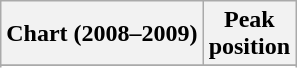<table class="wikitable sortable plainrowheaders" style="text-align:center">
<tr>
<th scope="col">Chart (2008–2009)</th>
<th scope="col">Peak<br>position</th>
</tr>
<tr>
</tr>
<tr>
</tr>
<tr>
</tr>
<tr>
</tr>
</table>
